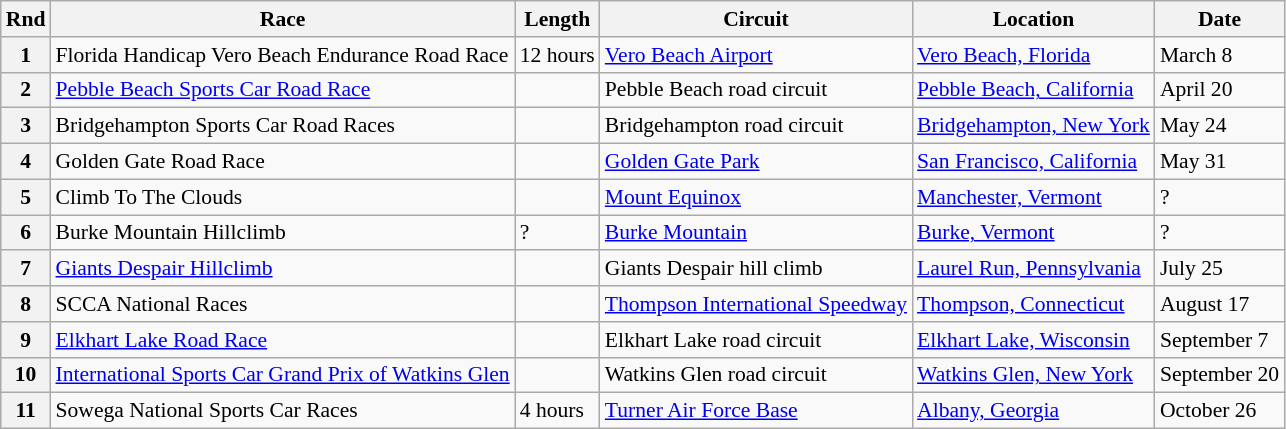<table class="wikitable" style="font-size: 90%;">
<tr>
<th>Rnd</th>
<th>Race</th>
<th>Length</th>
<th>Circuit</th>
<th>Location</th>
<th>Date</th>
</tr>
<tr>
<th>1</th>
<td>Florida Handicap Vero Beach Endurance Road Race</td>
<td>12 hours</td>
<td><a href='#'>Vero Beach Airport</a></td>
<td><a href='#'>Vero Beach, Florida</a></td>
<td>March 8</td>
</tr>
<tr>
<th>2</th>
<td><a href='#'>Pebble Beach Sports Car Road Race</a></td>
<td></td>
<td>Pebble Beach road circuit</td>
<td><a href='#'>Pebble Beach, California</a></td>
<td>April 20</td>
</tr>
<tr>
<th>3</th>
<td>Bridgehampton Sports Car Road Races</td>
<td></td>
<td>Bridgehampton road circuit</td>
<td><a href='#'>Bridgehampton, New York</a></td>
<td>May 24</td>
</tr>
<tr>
<th>4</th>
<td>Golden Gate Road Race</td>
<td></td>
<td><a href='#'>Golden Gate Park</a></td>
<td><a href='#'>San Francisco, California</a></td>
<td>May 31</td>
</tr>
<tr>
<th>5</th>
<td>Climb To The Clouds</td>
<td></td>
<td><a href='#'>Mount Equinox</a></td>
<td><a href='#'>Manchester, Vermont</a></td>
<td>?</td>
</tr>
<tr>
<th>6</th>
<td>Burke Mountain Hillclimb</td>
<td>?</td>
<td><a href='#'>Burke Mountain</a></td>
<td><a href='#'>Burke, Vermont</a></td>
<td>?</td>
</tr>
<tr>
<th>7</th>
<td><a href='#'>Giants Despair Hillclimb</a></td>
<td></td>
<td>Giants Despair hill climb</td>
<td><a href='#'>Laurel Run, Pennsylvania</a></td>
<td>July 25</td>
</tr>
<tr>
<th>8</th>
<td>SCCA National Races</td>
<td></td>
<td><a href='#'>Thompson International Speedway</a></td>
<td><a href='#'>Thompson, Connecticut</a></td>
<td>August 17</td>
</tr>
<tr>
<th>9</th>
<td><a href='#'>Elkhart Lake Road Race</a></td>
<td></td>
<td>Elkhart Lake road circuit</td>
<td><a href='#'>Elkhart Lake, Wisconsin</a></td>
<td>September 7</td>
</tr>
<tr>
<th>10</th>
<td><a href='#'>International Sports Car Grand Prix of Watkins Glen</a></td>
<td></td>
<td>Watkins Glen road circuit</td>
<td><a href='#'>Watkins Glen, New York</a></td>
<td>September 20</td>
</tr>
<tr>
<th>11</th>
<td>Sowega National Sports Car Races</td>
<td>4 hours</td>
<td><a href='#'>Turner Air Force Base</a></td>
<td><a href='#'>Albany, Georgia</a></td>
<td>October 26</td>
</tr>
</table>
